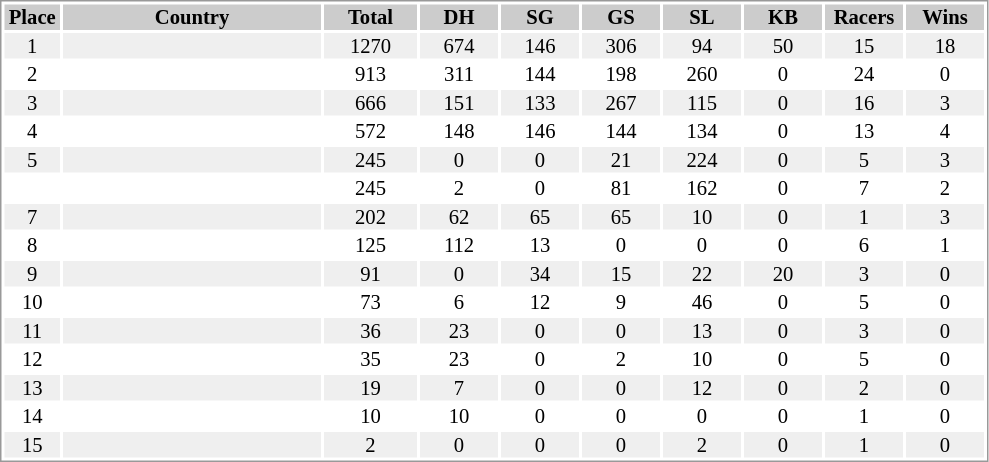<table border="0" style="border: 1px solid #999; background-color:#FFFFFF; text-align:center; font-size:86%; line-height:15px;">
<tr align="center" bgcolor="#CCCCCC">
<th width=35>Place</th>
<th width=170>Country</th>
<th width=60>Total</th>
<th width=50>DH</th>
<th width=50>SG</th>
<th width=50>GS</th>
<th width=50>SL</th>
<th width=50>KB</th>
<th width=50>Racers</th>
<th width=50>Wins</th>
</tr>
<tr bgcolor="#EFEFEF">
<td>1</td>
<td align="left"></td>
<td>1270</td>
<td>674</td>
<td>146</td>
<td>306</td>
<td>94</td>
<td>50</td>
<td>15</td>
<td>18</td>
</tr>
<tr>
<td>2</td>
<td align="left"></td>
<td>913</td>
<td>311</td>
<td>144</td>
<td>198</td>
<td>260</td>
<td>0</td>
<td>24</td>
<td>0</td>
</tr>
<tr bgcolor="#EFEFEF">
<td>3</td>
<td align="left"></td>
<td>666</td>
<td>151</td>
<td>133</td>
<td>267</td>
<td>115</td>
<td>0</td>
<td>16</td>
<td>3</td>
</tr>
<tr>
<td>4</td>
<td align="left"></td>
<td>572</td>
<td>148</td>
<td>146</td>
<td>144</td>
<td>134</td>
<td>0</td>
<td>13</td>
<td>4</td>
</tr>
<tr bgcolor="#EFEFEF">
<td>5</td>
<td align="left"></td>
<td>245</td>
<td>0</td>
<td>0</td>
<td>21</td>
<td>224</td>
<td>0</td>
<td>5</td>
<td>3</td>
</tr>
<tr>
<td></td>
<td align="left"></td>
<td>245</td>
<td>2</td>
<td>0</td>
<td>81</td>
<td>162</td>
<td>0</td>
<td>7</td>
<td>2</td>
</tr>
<tr bgcolor="#EFEFEF">
<td>7</td>
<td align="left"></td>
<td>202</td>
<td>62</td>
<td>65</td>
<td>65</td>
<td>10</td>
<td>0</td>
<td>1</td>
<td>3</td>
</tr>
<tr>
<td>8</td>
<td align="left"></td>
<td>125</td>
<td>112</td>
<td>13</td>
<td>0</td>
<td>0</td>
<td>0</td>
<td>6</td>
<td>1</td>
</tr>
<tr bgcolor="#EFEFEF">
<td>9</td>
<td align="left"></td>
<td>91</td>
<td>0</td>
<td>34</td>
<td>15</td>
<td>22</td>
<td>20</td>
<td>3</td>
<td>0</td>
</tr>
<tr>
<td>10</td>
<td align="left"></td>
<td>73</td>
<td>6</td>
<td>12</td>
<td>9</td>
<td>46</td>
<td>0</td>
<td>5</td>
<td>0</td>
</tr>
<tr bgcolor="#EFEFEF">
<td>11</td>
<td align="left"></td>
<td>36</td>
<td>23</td>
<td>0</td>
<td>0</td>
<td>13</td>
<td>0</td>
<td>3</td>
<td>0</td>
</tr>
<tr>
<td>12</td>
<td align="left"></td>
<td>35</td>
<td>23</td>
<td>0</td>
<td>2</td>
<td>10</td>
<td>0</td>
<td>5</td>
<td>0</td>
</tr>
<tr bgcolor="#EFEFEF">
<td>13</td>
<td align="left"></td>
<td>19</td>
<td>7</td>
<td>0</td>
<td>0</td>
<td>12</td>
<td>0</td>
<td>2</td>
<td>0</td>
</tr>
<tr>
<td>14</td>
<td align="left"></td>
<td>10</td>
<td>10</td>
<td>0</td>
<td>0</td>
<td>0</td>
<td>0</td>
<td>1</td>
<td>0</td>
</tr>
<tr bgcolor="#EFEFEF">
<td>15</td>
<td align="left"></td>
<td>2</td>
<td>0</td>
<td>0</td>
<td>0</td>
<td>2</td>
<td>0</td>
<td>1</td>
<td>0</td>
</tr>
</table>
